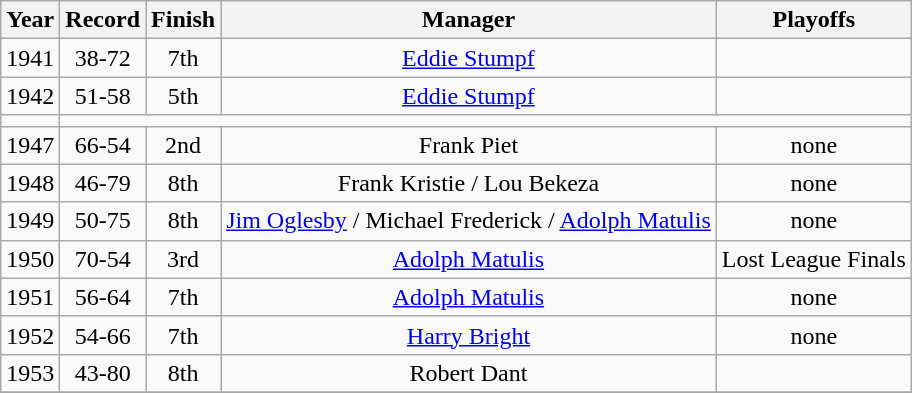<table class="wikitable">
<tr style="background: #F2F2F2;">
<th>Year</th>
<th>Record</th>
<th>Finish</th>
<th>Manager</th>
<th>Playoffs</th>
</tr>
<tr align=center>
<td>1941</td>
<td>38-72</td>
<td>7th</td>
<td><a href='#'>Eddie Stumpf</a></td>
<td></td>
</tr>
<tr align=center>
<td>1942</td>
<td>51-58</td>
<td>5th</td>
<td><a href='#'>Eddie Stumpf</a></td>
<td></td>
</tr>
<tr align=center>
<td></td>
</tr>
<tr align=center>
<td>1947</td>
<td>66-54</td>
<td>2nd</td>
<td>Frank Piet</td>
<td>none</td>
</tr>
<tr align=center>
<td>1948</td>
<td>46-79</td>
<td>8th</td>
<td>Frank Kristie / Lou Bekeza</td>
<td>none</td>
</tr>
<tr align=center>
<td>1949</td>
<td>50-75</td>
<td>8th</td>
<td><a href='#'>Jim Oglesby</a> / Michael Frederick / <a href='#'>Adolph Matulis</a></td>
<td>none</td>
</tr>
<tr align=center>
<td>1950</td>
<td>70-54</td>
<td>3rd</td>
<td><a href='#'>Adolph Matulis</a></td>
<td>Lost League Finals</td>
</tr>
<tr align=center>
<td>1951</td>
<td>56-64</td>
<td>7th</td>
<td><a href='#'>Adolph Matulis</a></td>
<td>none</td>
</tr>
<tr align=center>
<td>1952</td>
<td>54-66</td>
<td>7th</td>
<td><a href='#'>Harry Bright</a></td>
<td>none</td>
</tr>
<tr align=center>
<td>1953</td>
<td>43-80</td>
<td>8th</td>
<td>Robert Dant</td>
<td></td>
</tr>
<tr align=center>
</tr>
</table>
